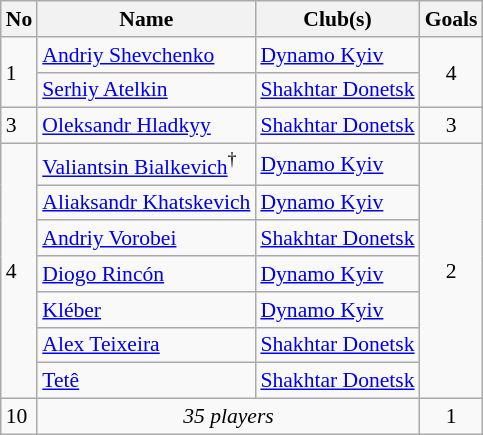<table class="wikitable" style="font-size:90%; text-align: left;">
<tr>
<th>No</th>
<th>Name</th>
<th>Club(s)</th>
<th>Goals</th>
</tr>
<tr>
<td rowspan=2>1</td>
<td> <a href='#'>Andriy Shevchenko</a></td>
<td><a href='#'>Dynamo Kyiv</a></td>
<td align=center rowspan=2>4</td>
</tr>
<tr>
<td> <a href='#'>Serhiy Atelkin</a></td>
<td><a href='#'>Shakhtar Donetsk</a></td>
</tr>
<tr>
<td>3</td>
<td> <a href='#'>Oleksandr Hladkyy</a></td>
<td><a href='#'>Shakhtar Donetsk</a></td>
<td align=center>3</td>
</tr>
<tr>
<td rowspan="7">4</td>
<td> <a href='#'>Valiantsin Bialkevich</a><sup>†</sup></td>
<td><a href='#'>Dynamo Kyiv</a></td>
<td rowspan="7" align="center">2</td>
</tr>
<tr>
<td> <a href='#'>Aliaksandr Khatskevich</a></td>
<td><a href='#'>Dynamo Kyiv</a></td>
</tr>
<tr>
<td> <a href='#'>Andriy Vorobei</a></td>
<td><a href='#'>Shakhtar Donetsk</a></td>
</tr>
<tr>
<td> <a href='#'>Diogo Rincón</a></td>
<td><a href='#'>Dynamo Kyiv</a></td>
</tr>
<tr>
<td> <a href='#'>Kléber</a></td>
<td><a href='#'>Dynamo Kyiv</a></td>
</tr>
<tr>
<td> <a href='#'>Alex Teixeira</a></td>
<td><a href='#'>Shakhtar Donetsk</a></td>
</tr>
<tr>
<td> <a href='#'>Tetê</a></td>
<td><a href='#'>Shakhtar Donetsk</a></td>
</tr>
<tr>
<td>10</td>
<td align=center colspan=2><em>35 players</em></td>
<td align=center>1</td>
</tr>
</table>
